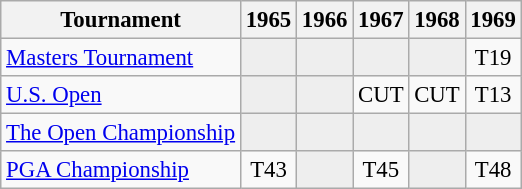<table class="wikitable" style="font-size:95%;text-align:center;">
<tr>
<th>Tournament</th>
<th>1965</th>
<th>1966</th>
<th>1967</th>
<th>1968</th>
<th>1969</th>
</tr>
<tr>
<td align=left><a href='#'>Masters Tournament</a></td>
<td style="background:#eeeeee;"></td>
<td style="background:#eeeeee;"></td>
<td style="background:#eeeeee;"></td>
<td style="background:#eeeeee;"></td>
<td>T19</td>
</tr>
<tr>
<td align=left><a href='#'>U.S. Open</a></td>
<td style="background:#eeeeee;"></td>
<td style="background:#eeeeee;"></td>
<td>CUT</td>
<td>CUT</td>
<td>T13</td>
</tr>
<tr>
<td align=left><a href='#'>The Open Championship</a></td>
<td style="background:#eeeeee;"></td>
<td style="background:#eeeeee;"></td>
<td style="background:#eeeeee;"></td>
<td style="background:#eeeeee;"></td>
<td style="background:#eeeeee;"></td>
</tr>
<tr>
<td align=left><a href='#'>PGA Championship</a></td>
<td>T43</td>
<td style="background:#eeeeee;"></td>
<td>T45</td>
<td style="background:#eeeeee;"></td>
<td>T48</td>
</tr>
</table>
